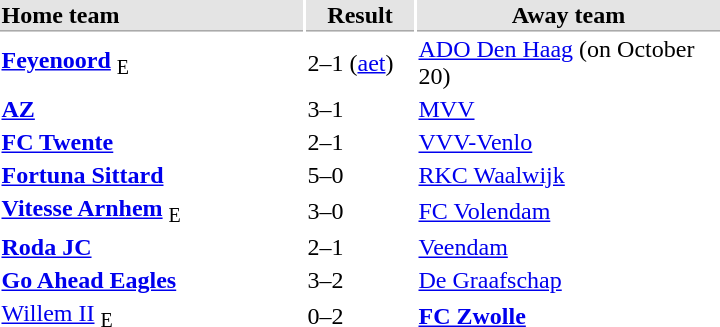<table>
<tr bgcolor="#E4E4E4">
<th style="border-bottom:1px solid #AAAAAA" width="200" align="left">Home team</th>
<th style="border-bottom:1px solid #AAAAAA" width="70" align="center">Result</th>
<th style="border-bottom:1px solid #AAAAAA" width="200">Away team</th>
</tr>
<tr>
<td><strong><a href='#'>Feyenoord</a></strong> <sub>E</sub></td>
<td>2–1 (<a href='#'>aet</a>)</td>
<td><a href='#'>ADO Den Haag</a> (on October 20)</td>
</tr>
<tr>
<td><strong><a href='#'>AZ</a></strong></td>
<td>3–1</td>
<td><a href='#'>MVV</a></td>
</tr>
<tr>
<td><strong><a href='#'>FC Twente</a></strong></td>
<td>2–1</td>
<td><a href='#'>VVV-Venlo</a></td>
</tr>
<tr>
<td><strong><a href='#'>Fortuna Sittard</a></strong></td>
<td>5–0</td>
<td><a href='#'>RKC Waalwijk</a></td>
</tr>
<tr>
<td><strong><a href='#'>Vitesse Arnhem</a></strong> <sub>E</sub></td>
<td>3–0</td>
<td><a href='#'>FC Volendam</a></td>
</tr>
<tr>
<td><strong><a href='#'>Roda JC</a></strong></td>
<td>2–1</td>
<td><a href='#'>Veendam</a></td>
</tr>
<tr>
<td><strong><a href='#'>Go Ahead Eagles</a></strong></td>
<td>3–2</td>
<td><a href='#'>De Graafschap</a></td>
</tr>
<tr>
<td><a href='#'>Willem II</a> <sub>E</sub></td>
<td>0–2</td>
<td><strong><a href='#'>FC Zwolle</a></strong></td>
</tr>
</table>
